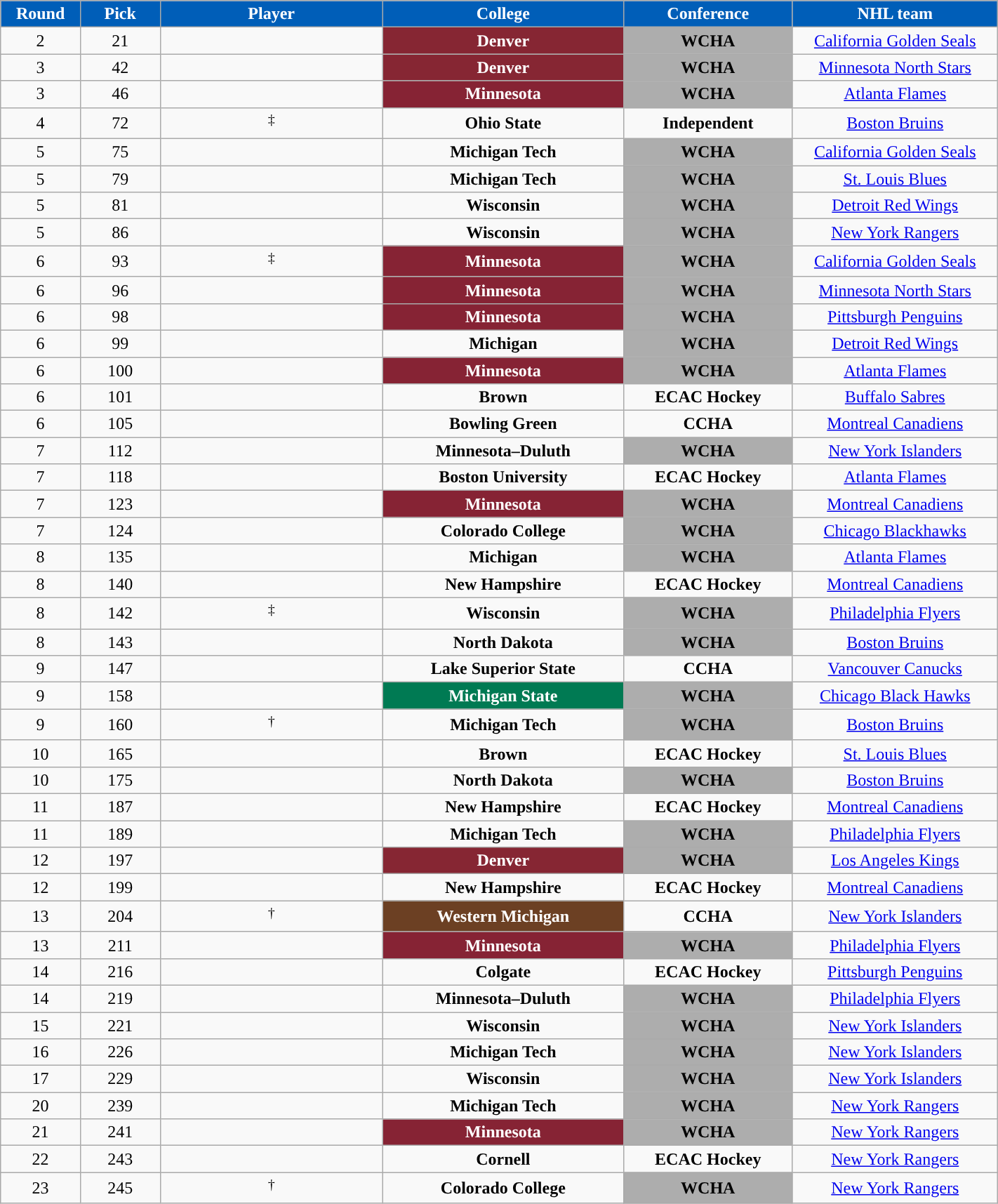<table class="wikitable sortable" width="75%">
<tr>
<th style="color:white; background-color:#005EB8; width: 4em;">Round</th>
<th style="color:white; background-color:#005EB8; width: 4em;">Pick</th>
<th style="color:white; background-color:#005EB8; width: 12em;">Player</th>
<th style="color:white; background-color:#005EB8; width: 13em;">College</th>
<th style="color:white; background-color:#005EB8; width: 9em;">Conference</th>
<th style="color:white; background-color:#005EB8; width: 11em;">NHL team</th>
</tr>
<tr align="center" bgcolor="">
<td>2</td>
<td>21</td>
<td></td>
<td style="color:white; background:#862633; "><strong>Denver</strong></td>
<td style="color:black; background:#ADADAD; "><strong>WCHA</strong></td>
<td><a href='#'>California Golden Seals</a></td>
</tr>
<tr align="center" bgcolor="">
<td>3</td>
<td>42</td>
<td></td>
<td style="color:white; background:#862633; "><strong>Denver</strong></td>
<td style="color:black; background:#ADADAD; "><strong>WCHA</strong></td>
<td><a href='#'>Minnesota North Stars</a></td>
</tr>
<tr align="center" bgcolor="">
<td>3</td>
<td>46</td>
<td></td>
<td style="color:white; background:#862334; "><strong>Minnesota</strong></td>
<td style="color:black; background:#ADADAD; "><strong>WCHA</strong></td>
<td><a href='#'>Atlanta Flames</a></td>
</tr>
<tr align="center" bgcolor="">
<td>4</td>
<td>72</td>
<td> <sup>‡</sup></td>
<td><strong>Ohio State</strong></td>
<td><strong>Independent</strong></td>
<td><a href='#'>Boston Bruins</a></td>
</tr>
<tr align="center" bgcolor="">
<td>5</td>
<td>75</td>
<td></td>
<td><strong>Michigan Tech</strong></td>
<td style="color:black; background:#ADADAD; "><strong>WCHA</strong></td>
<td><a href='#'>California Golden Seals</a></td>
</tr>
<tr align="center" bgcolor="">
<td>5</td>
<td>79</td>
<td></td>
<td><strong>Michigan Tech</strong></td>
<td style="color:black; background:#ADADAD; "><strong>WCHA</strong></td>
<td><a href='#'>St. Louis Blues</a></td>
</tr>
<tr align="center" bgcolor="">
<td>5</td>
<td>81</td>
<td></td>
<td><strong>Wisconsin</strong></td>
<td style="color:black; background:#ADADAD; "><strong>WCHA</strong></td>
<td><a href='#'>Detroit Red Wings</a></td>
</tr>
<tr align="center" bgcolor="">
<td>5</td>
<td>86</td>
<td></td>
<td><strong>Wisconsin</strong></td>
<td style="color:black; background:#ADADAD; "><strong>WCHA</strong></td>
<td><a href='#'>New York Rangers</a></td>
</tr>
<tr align="center" bgcolor="">
<td>6</td>
<td>93</td>
<td> <sup>‡</sup></td>
<td style="color:white; background:#862334; "><strong>Minnesota</strong></td>
<td style="color:black; background:#ADADAD; "><strong>WCHA</strong></td>
<td><a href='#'>California Golden Seals</a></td>
</tr>
<tr align="center" bgcolor="">
<td>6</td>
<td>96</td>
<td></td>
<td style="color:white; background:#862334; "><strong>Minnesota</strong></td>
<td style="color:black; background:#ADADAD; "><strong>WCHA</strong></td>
<td><a href='#'>Minnesota North Stars</a></td>
</tr>
<tr align="center" bgcolor="">
<td>6</td>
<td>98</td>
<td></td>
<td style="color:white; background:#862334; "><strong>Minnesota</strong></td>
<td style="color:black; background:#ADADAD; "><strong>WCHA</strong></td>
<td><a href='#'>Pittsburgh Penguins</a></td>
</tr>
<tr align="center" bgcolor="">
<td>6</td>
<td>99</td>
<td></td>
<td><strong>Michigan</strong></td>
<td style="color:black; background:#ADADAD; "><strong>WCHA</strong></td>
<td><a href='#'>Detroit Red Wings</a></td>
</tr>
<tr align="center" bgcolor="">
<td>6</td>
<td>100</td>
<td></td>
<td style="color:white; background:#862334; "><strong>Minnesota</strong></td>
<td style="color:black; background:#ADADAD; "><strong>WCHA</strong></td>
<td><a href='#'>Atlanta Flames</a></td>
</tr>
<tr align="center" bgcolor="">
<td>6</td>
<td>101</td>
<td></td>
<td><strong>Brown</strong></td>
<td><strong>ECAC Hockey</strong></td>
<td><a href='#'>Buffalo Sabres</a></td>
</tr>
<tr align="center" bgcolor="">
<td>6</td>
<td>105</td>
<td></td>
<td><strong>Bowling Green</strong></td>
<td><strong>CCHA</strong></td>
<td><a href='#'>Montreal Canadiens</a></td>
</tr>
<tr align="center" bgcolor="">
<td>7</td>
<td>112</td>
<td></td>
<td><strong>Minnesota–Duluth</strong></td>
<td style="color:black; background:#ADADAD; "><strong>WCHA</strong></td>
<td><a href='#'>New York Islanders</a></td>
</tr>
<tr align="center" bgcolor="">
<td>7</td>
<td>118</td>
<td></td>
<td><strong>Boston University</strong></td>
<td><strong>ECAC Hockey</strong></td>
<td><a href='#'>Atlanta Flames</a></td>
</tr>
<tr align="center" bgcolor="">
<td>7</td>
<td>123</td>
<td></td>
<td style="color:white; background:#862334; "><strong>Minnesota</strong></td>
<td style="color:black; background:#ADADAD; "><strong>WCHA</strong></td>
<td><a href='#'>Montreal Canadiens</a></td>
</tr>
<tr align="center" bgcolor="">
<td>7</td>
<td>124</td>
<td></td>
<td><strong>Colorado College</strong></td>
<td style="color:black; background:#ADADAD; "><strong>WCHA</strong></td>
<td><a href='#'>Chicago Blackhawks</a></td>
</tr>
<tr align="center" bgcolor="">
<td>8</td>
<td>135</td>
<td></td>
<td><strong>Michigan</strong></td>
<td style="color:black; background:#ADADAD; "><strong>WCHA</strong></td>
<td><a href='#'>Atlanta Flames</a></td>
</tr>
<tr align="center" bgcolor="">
<td>8</td>
<td>140</td>
<td></td>
<td><strong>New Hampshire</strong></td>
<td><strong>ECAC Hockey</strong></td>
<td><a href='#'>Montreal Canadiens</a></td>
</tr>
<tr align="center" bgcolor="">
<td>8</td>
<td>142</td>
<td> <sup>‡</sup></td>
<td><strong>Wisconsin</strong></td>
<td style="color:black; background:#ADADAD; "><strong>WCHA</strong></td>
<td><a href='#'>Philadelphia Flyers</a></td>
</tr>
<tr align="center" bgcolor="">
<td>8</td>
<td>143</td>
<td></td>
<td><strong>North Dakota</strong></td>
<td style="color:black; background:#ADADAD; "><strong>WCHA</strong></td>
<td><a href='#'>Boston Bruins</a></td>
</tr>
<tr align="center" bgcolor="">
<td>9</td>
<td>147</td>
<td></td>
<td><strong>Lake Superior State</strong></td>
<td><strong>CCHA</strong></td>
<td><a href='#'>Vancouver Canucks</a></td>
</tr>
<tr align="center" bgcolor="">
<td>9</td>
<td>158</td>
<td></td>
<td style="color:white; background:#007A53"><strong>Michigan State</strong></td>
<td style="color:black; background:#ADADAD; "><strong>WCHA</strong></td>
<td><a href='#'>Chicago Black Hawks</a></td>
</tr>
<tr align="center" bgcolor="">
<td>9</td>
<td>160</td>
<td> <sup>†</sup></td>
<td><strong>Michigan Tech</strong></td>
<td style="color:black; background:#ADADAD; "><strong>WCHA</strong></td>
<td><a href='#'>Boston Bruins</a></td>
</tr>
<tr align="center" bgcolor="">
<td>10</td>
<td>165</td>
<td></td>
<td><strong>Brown</strong></td>
<td><strong>ECAC Hockey</strong></td>
<td><a href='#'>St. Louis Blues</a></td>
</tr>
<tr align="center" bgcolor="">
<td>10</td>
<td>175</td>
<td></td>
<td><strong>North Dakota</strong></td>
<td style="color:black; background:#ADADAD; "><strong>WCHA</strong></td>
<td><a href='#'>Boston Bruins</a></td>
</tr>
<tr align="center" bgcolor="">
<td>11</td>
<td>187</td>
<td></td>
<td><strong>New Hampshire</strong></td>
<td><strong>ECAC Hockey</strong></td>
<td><a href='#'>Montreal Canadiens</a></td>
</tr>
<tr align="center" bgcolor="">
<td>11</td>
<td>189</td>
<td></td>
<td><strong>Michigan Tech</strong></td>
<td style="color:black; background:#ADADAD; "><strong>WCHA</strong></td>
<td><a href='#'>Philadelphia Flyers</a></td>
</tr>
<tr align="center" bgcolor="">
<td>12</td>
<td>197</td>
<td></td>
<td style="color:white; background:#862633; "><strong>Denver</strong></td>
<td style="color:black; background:#ADADAD; "><strong>WCHA</strong></td>
<td><a href='#'>Los Angeles Kings</a></td>
</tr>
<tr align="center" bgcolor="">
<td>12</td>
<td>199</td>
<td></td>
<td><strong>New Hampshire</strong></td>
<td><strong>ECAC Hockey</strong></td>
<td><a href='#'>Montreal Canadiens</a></td>
</tr>
<tr align="center" bgcolor="">
<td>13</td>
<td>204</td>
<td> <sup>†</sup></td>
<td style="color:white; background:#6C4023; "><strong>Western Michigan</strong></td>
<td><strong>CCHA</strong></td>
<td><a href='#'>New York Islanders</a></td>
</tr>
<tr align="center" bgcolor="">
<td>13</td>
<td>211</td>
<td></td>
<td style="color:white; background:#862334; "><strong>Minnesota</strong></td>
<td style="color:black; background:#ADADAD; "><strong>WCHA</strong></td>
<td><a href='#'>Philadelphia Flyers</a></td>
</tr>
<tr align="center" bgcolor="">
<td>14</td>
<td>216</td>
<td></td>
<td><strong>Colgate</strong></td>
<td><strong>ECAC Hockey</strong></td>
<td><a href='#'>Pittsburgh Penguins</a></td>
</tr>
<tr align="center" bgcolor="">
<td>14</td>
<td>219</td>
<td></td>
<td><strong>Minnesota–Duluth</strong></td>
<td style="color:black; background:#ADADAD; "><strong>WCHA</strong></td>
<td><a href='#'>Philadelphia Flyers</a></td>
</tr>
<tr align="center" bgcolor="">
<td>15</td>
<td>221</td>
<td></td>
<td><strong>Wisconsin</strong></td>
<td style="color:black; background:#ADADAD; "><strong>WCHA</strong></td>
<td><a href='#'>New York Islanders</a></td>
</tr>
<tr align="center" bgcolor="">
<td>16</td>
<td>226</td>
<td></td>
<td><strong>Michigan Tech</strong></td>
<td style="color:black; background:#ADADAD; "><strong>WCHA</strong></td>
<td><a href='#'>New York Islanders</a></td>
</tr>
<tr align="center" bgcolor="">
<td>17</td>
<td>229</td>
<td></td>
<td><strong>Wisconsin</strong></td>
<td style="color:black; background:#ADADAD; "><strong>WCHA</strong></td>
<td><a href='#'>New York Islanders</a></td>
</tr>
<tr align="center" bgcolor="">
<td>20</td>
<td>239</td>
<td></td>
<td><strong>Michigan Tech</strong></td>
<td style="color:black; background:#ADADAD; "><strong>WCHA</strong></td>
<td><a href='#'>New York Rangers</a></td>
</tr>
<tr align="center" bgcolor="">
<td>21</td>
<td>241</td>
<td></td>
<td style="color:white; background:#862334; "><strong>Minnesota</strong></td>
<td style="color:black; background:#ADADAD; "><strong>WCHA</strong></td>
<td><a href='#'>New York Rangers</a></td>
</tr>
<tr align="center" bgcolor="">
<td>22</td>
<td>243</td>
<td></td>
<td><strong>Cornell</strong></td>
<td><strong>ECAC Hockey</strong></td>
<td><a href='#'>New York Rangers</a></td>
</tr>
<tr align="center" bgcolor="">
<td>23</td>
<td>245</td>
<td> <sup>†</sup></td>
<td><strong>Colorado College</strong></td>
<td style="color:black; background:#ADADAD; "><strong>WCHA</strong></td>
<td><a href='#'>New York Rangers</a></td>
</tr>
</table>
